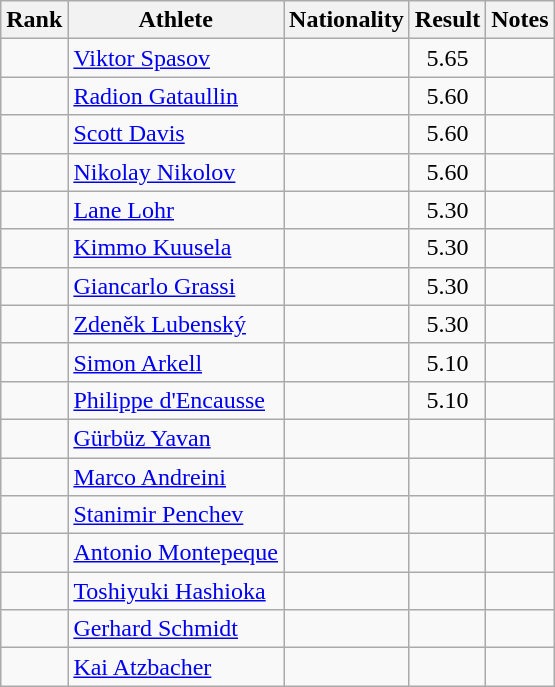<table class="wikitable sortable" style="text-align:center">
<tr>
<th>Rank</th>
<th>Athlete</th>
<th>Nationality</th>
<th>Result</th>
<th>Notes</th>
</tr>
<tr>
<td></td>
<td align=left><a href='#'>Viktor Spasov</a></td>
<td align=left></td>
<td>5.65</td>
<td></td>
</tr>
<tr>
<td></td>
<td align=left><a href='#'>Radion Gataullin</a></td>
<td align=left></td>
<td>5.60</td>
<td></td>
</tr>
<tr>
<td></td>
<td align=left><a href='#'>Scott Davis</a></td>
<td align=left></td>
<td>5.60</td>
<td></td>
</tr>
<tr>
<td></td>
<td align=left><a href='#'>Nikolay Nikolov</a></td>
<td align=left></td>
<td>5.60</td>
<td></td>
</tr>
<tr>
<td></td>
<td align=left><a href='#'>Lane Lohr</a></td>
<td align=left></td>
<td>5.30</td>
<td></td>
</tr>
<tr>
<td></td>
<td align=left><a href='#'>Kimmo Kuusela</a></td>
<td align=left></td>
<td>5.30</td>
<td></td>
</tr>
<tr>
<td></td>
<td align=left><a href='#'>Giancarlo Grassi</a></td>
<td align=left></td>
<td>5.30</td>
<td></td>
</tr>
<tr>
<td></td>
<td align=left><a href='#'>Zdeněk Lubenský</a></td>
<td align=left></td>
<td>5.30</td>
<td></td>
</tr>
<tr>
<td></td>
<td align=left><a href='#'>Simon Arkell</a></td>
<td align=left></td>
<td>5.10</td>
<td></td>
</tr>
<tr>
<td></td>
<td align=left><a href='#'>Philippe d'Encausse</a></td>
<td align=left></td>
<td>5.10</td>
<td></td>
</tr>
<tr>
<td></td>
<td align=left><a href='#'>Gürbüz Yavan</a></td>
<td align=left></td>
<td></td>
<td></td>
</tr>
<tr>
<td></td>
<td align=left><a href='#'>Marco Andreini</a></td>
<td align=left></td>
<td></td>
<td></td>
</tr>
<tr>
<td></td>
<td align=left><a href='#'>Stanimir Penchev</a></td>
<td align=left></td>
<td></td>
<td></td>
</tr>
<tr>
<td></td>
<td align=left><a href='#'>Antonio Montepeque</a></td>
<td align=left></td>
<td></td>
<td></td>
</tr>
<tr>
<td></td>
<td align=left><a href='#'>Toshiyuki Hashioka</a></td>
<td align=left></td>
<td></td>
<td></td>
</tr>
<tr>
<td></td>
<td align=left><a href='#'>Gerhard Schmidt</a></td>
<td align=left></td>
<td></td>
<td></td>
</tr>
<tr>
<td></td>
<td align=left><a href='#'>Kai Atzbacher</a></td>
<td align=left></td>
<td></td>
<td></td>
</tr>
</table>
